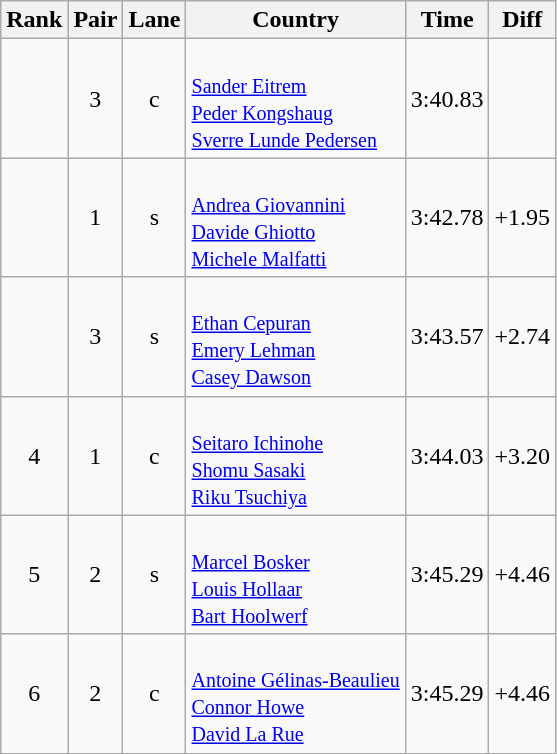<table class="wikitable sortable" style="text-align:center">
<tr>
<th>Rank</th>
<th>Pair</th>
<th>Lane</th>
<th>Country</th>
<th>Time</th>
<th>Diff</th>
</tr>
<tr>
<td></td>
<td>3</td>
<td>c</td>
<td align=left><br><small><a href='#'>Sander Eitrem</a><br><a href='#'>Peder Kongshaug</a><br><a href='#'>Sverre Lunde Pedersen</a></small></td>
<td>3:40.83</td>
<td></td>
</tr>
<tr>
<td></td>
<td>1</td>
<td>s</td>
<td align=left><br><small><a href='#'>Andrea Giovannini</a><br><a href='#'>Davide Ghiotto</a><br><a href='#'>Michele Malfatti</a></small></td>
<td>3:42.78</td>
<td>+1.95</td>
</tr>
<tr>
<td></td>
<td>3</td>
<td>s</td>
<td align=left><br><small><a href='#'>Ethan Cepuran</a><br><a href='#'>Emery Lehman</a><br><a href='#'>Casey Dawson</a></small></td>
<td>3:43.57</td>
<td>+2.74</td>
</tr>
<tr>
<td>4</td>
<td>1</td>
<td>c</td>
<td align=left><br><small><a href='#'>Seitaro Ichinohe</a><br><a href='#'>Shomu Sasaki</a><br><a href='#'>Riku Tsuchiya</a></small></td>
<td>3:44.03</td>
<td>+3.20</td>
</tr>
<tr>
<td>5</td>
<td>2</td>
<td>s</td>
<td align=left><br><small><a href='#'>Marcel Bosker</a><br><a href='#'>Louis Hollaar</a><br><a href='#'>Bart Hoolwerf</a></small></td>
<td>3:45.29</td>
<td>+4.46</td>
</tr>
<tr>
<td>6</td>
<td>2</td>
<td>c</td>
<td align=left><br><small><a href='#'>Antoine Gélinas-Beaulieu</a><br><a href='#'>Connor Howe</a><br><a href='#'>David La Rue</a></small></td>
<td>3:45.29</td>
<td>+4.46</td>
</tr>
</table>
